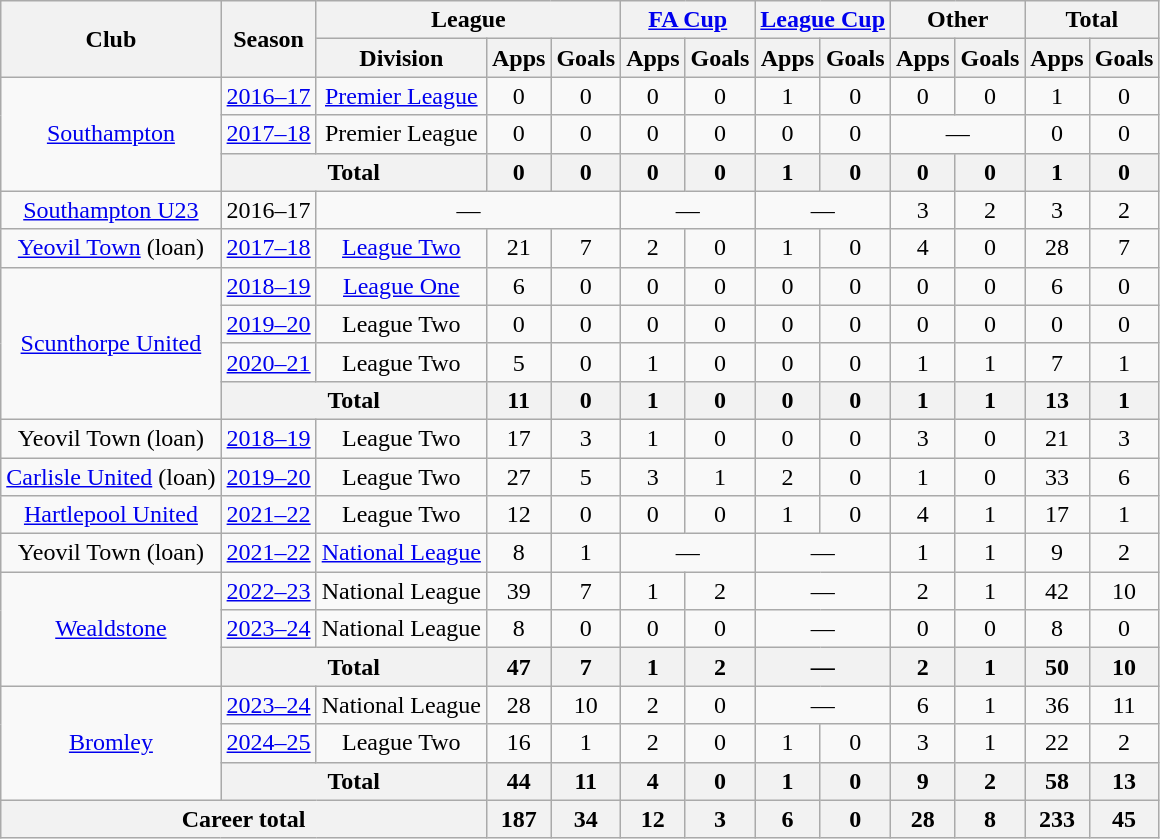<table class="wikitable" style="text-align: center;">
<tr>
<th rowspan=2>Club</th>
<th rowspan=2>Season</th>
<th colspan=3>League</th>
<th colspan=2><a href='#'>FA Cup</a></th>
<th colspan=2><a href='#'>League Cup</a></th>
<th colspan=2>Other</th>
<th colspan=2>Total</th>
</tr>
<tr>
<th>Division</th>
<th>Apps</th>
<th>Goals</th>
<th>Apps</th>
<th>Goals</th>
<th>Apps</th>
<th>Goals</th>
<th>Apps</th>
<th>Goals</th>
<th>Apps</th>
<th>Goals</th>
</tr>
<tr>
<td rowspan=3><a href='#'>Southampton</a></td>
<td><a href='#'>2016–17</a></td>
<td><a href='#'>Premier League</a></td>
<td>0</td>
<td>0</td>
<td>0</td>
<td>0</td>
<td>1</td>
<td>0</td>
<td>0</td>
<td>0</td>
<td>1</td>
<td>0</td>
</tr>
<tr>
<td><a href='#'>2017–18</a></td>
<td>Premier League</td>
<td>0</td>
<td>0</td>
<td>0</td>
<td>0</td>
<td>0</td>
<td>0</td>
<td colspan=2>—</td>
<td>0</td>
<td>0</td>
</tr>
<tr>
<th colspan=2>Total</th>
<th>0</th>
<th>0</th>
<th>0</th>
<th>0</th>
<th>1</th>
<th>0</th>
<th>0</th>
<th>0</th>
<th>1</th>
<th>0</th>
</tr>
<tr>
<td><a href='#'>Southampton U23</a></td>
<td>2016–17</td>
<td colspan=3>—</td>
<td colspan=2>—</td>
<td colspan=2>—</td>
<td>3</td>
<td>2</td>
<td>3</td>
<td>2</td>
</tr>
<tr>
<td><a href='#'>Yeovil Town</a> (loan)</td>
<td><a href='#'>2017–18</a></td>
<td><a href='#'>League Two</a></td>
<td>21</td>
<td>7</td>
<td>2</td>
<td>0</td>
<td>1</td>
<td>0</td>
<td>4</td>
<td>0</td>
<td>28</td>
<td>7</td>
</tr>
<tr>
<td rowspan=4><a href='#'>Scunthorpe United</a></td>
<td><a href='#'>2018–19</a></td>
<td><a href='#'>League One</a></td>
<td>6</td>
<td>0</td>
<td>0</td>
<td>0</td>
<td>0</td>
<td>0</td>
<td>0</td>
<td>0</td>
<td>6</td>
<td>0</td>
</tr>
<tr>
<td><a href='#'>2019–20</a></td>
<td>League Two</td>
<td>0</td>
<td>0</td>
<td>0</td>
<td>0</td>
<td>0</td>
<td>0</td>
<td>0</td>
<td>0</td>
<td>0</td>
<td>0</td>
</tr>
<tr>
<td><a href='#'>2020–21</a></td>
<td>League Two</td>
<td>5</td>
<td>0</td>
<td>1</td>
<td>0</td>
<td>0</td>
<td>0</td>
<td>1</td>
<td>1</td>
<td>7</td>
<td>1</td>
</tr>
<tr>
<th colspan=2>Total</th>
<th>11</th>
<th>0</th>
<th>1</th>
<th>0</th>
<th>0</th>
<th>0</th>
<th>1</th>
<th>1</th>
<th>13</th>
<th>1</th>
</tr>
<tr>
<td>Yeovil Town (loan)</td>
<td><a href='#'>2018–19</a></td>
<td>League Two</td>
<td>17</td>
<td>3</td>
<td>1</td>
<td>0</td>
<td>0</td>
<td>0</td>
<td>3</td>
<td>0</td>
<td>21</td>
<td>3</td>
</tr>
<tr>
<td><a href='#'>Carlisle United</a> (loan)</td>
<td><a href='#'>2019–20</a></td>
<td>League Two</td>
<td>27</td>
<td>5</td>
<td>3</td>
<td>1</td>
<td>2</td>
<td>0</td>
<td>1</td>
<td>0</td>
<td>33</td>
<td>6</td>
</tr>
<tr>
<td><a href='#'>Hartlepool United</a></td>
<td><a href='#'>2021–22</a></td>
<td>League Two</td>
<td>12</td>
<td>0</td>
<td>0</td>
<td>0</td>
<td>1</td>
<td>0</td>
<td>4</td>
<td>1</td>
<td>17</td>
<td>1</td>
</tr>
<tr>
<td>Yeovil Town (loan)</td>
<td><a href='#'>2021–22</a></td>
<td><a href='#'>National League</a></td>
<td>8</td>
<td>1</td>
<td colspan=2>—</td>
<td colspan=2>—</td>
<td>1</td>
<td>1</td>
<td>9</td>
<td>2</td>
</tr>
<tr>
<td rowspan=3><a href='#'>Wealdstone</a></td>
<td><a href='#'>2022–23</a></td>
<td>National League</td>
<td>39</td>
<td>7</td>
<td>1</td>
<td>2</td>
<td colspan=2>—</td>
<td>2</td>
<td>1</td>
<td>42</td>
<td>10</td>
</tr>
<tr>
<td><a href='#'>2023–24</a></td>
<td>National League</td>
<td>8</td>
<td>0</td>
<td>0</td>
<td>0</td>
<td colspan=2>—</td>
<td>0</td>
<td>0</td>
<td>8</td>
<td>0</td>
</tr>
<tr>
<th colspan=2>Total</th>
<th>47</th>
<th>7</th>
<th>1</th>
<th>2</th>
<th colspan=2>—</th>
<th>2</th>
<th>1</th>
<th>50</th>
<th>10</th>
</tr>
<tr>
<td rowspan=3><a href='#'>Bromley</a></td>
<td><a href='#'>2023–24</a></td>
<td>National League</td>
<td>28</td>
<td>10</td>
<td>2</td>
<td>0</td>
<td colspan=2>—</td>
<td>6</td>
<td>1</td>
<td>36</td>
<td>11</td>
</tr>
<tr>
<td><a href='#'>2024–25</a></td>
<td>League Two</td>
<td>16</td>
<td>1</td>
<td>2</td>
<td>0</td>
<td>1</td>
<td>0</td>
<td>3</td>
<td>1</td>
<td>22</td>
<td>2</td>
</tr>
<tr>
<th colspan=2>Total</th>
<th>44</th>
<th>11</th>
<th>4</th>
<th>0</th>
<th>1</th>
<th>0</th>
<th>9</th>
<th>2</th>
<th>58</th>
<th>13</th>
</tr>
<tr>
<th colspan=3>Career total</th>
<th>187</th>
<th>34</th>
<th>12</th>
<th>3</th>
<th>6</th>
<th>0</th>
<th>28</th>
<th>8</th>
<th>233</th>
<th>45</th>
</tr>
</table>
